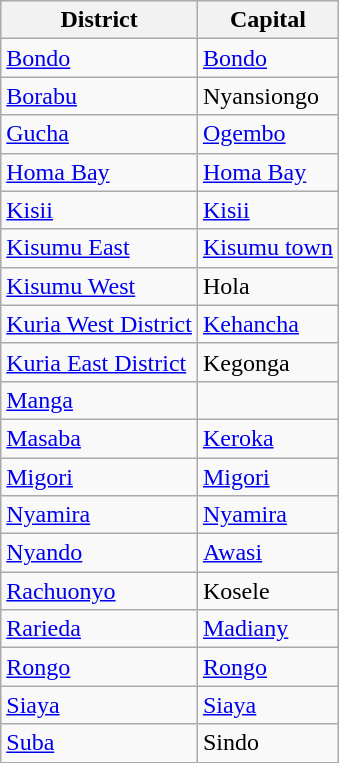<table class="wikitable">
<tr>
<th>District</th>
<th>Capital</th>
</tr>
<tr>
<td><a href='#'>Bondo</a></td>
<td><a href='#'>Bondo</a></td>
</tr>
<tr>
<td><a href='#'>Borabu</a></td>
<td>Nyansiongo</td>
</tr>
<tr>
<td><a href='#'>Gucha</a></td>
<td><a href='#'>Ogembo</a></td>
</tr>
<tr>
<td><a href='#'>Homa Bay</a></td>
<td><a href='#'>Homa Bay</a></td>
</tr>
<tr>
<td><a href='#'>Kisii</a></td>
<td><a href='#'>Kisii</a></td>
</tr>
<tr>
<td><a href='#'>Kisumu East</a></td>
<td><a href='#'>Kisumu town</a></td>
</tr>
<tr>
<td><a href='#'>Kisumu West</a></td>
<td>Hola</td>
</tr>
<tr>
<td><a href='#'>Kuria West District</a></td>
<td><a href='#'>Kehancha</a></td>
</tr>
<tr>
<td><a href='#'>Kuria East District</a></td>
<td>Kegonga</td>
</tr>
<tr>
<td><a href='#'>Manga</a></td>
<td></td>
</tr>
<tr>
<td><a href='#'>Masaba</a></td>
<td><a href='#'>Keroka</a></td>
</tr>
<tr>
<td><a href='#'>Migori</a></td>
<td><a href='#'>Migori</a></td>
</tr>
<tr>
<td><a href='#'>Nyamira</a></td>
<td><a href='#'>Nyamira</a></td>
</tr>
<tr>
<td><a href='#'>Nyando</a></td>
<td><a href='#'>Awasi</a></td>
</tr>
<tr>
<td><a href='#'>Rachuonyo</a></td>
<td>Kosele</td>
</tr>
<tr>
<td><a href='#'>Rarieda</a></td>
<td><a href='#'>Madiany</a></td>
</tr>
<tr>
<td><a href='#'>Rongo</a></td>
<td><a href='#'>Rongo</a></td>
</tr>
<tr>
<td><a href='#'>Siaya</a></td>
<td><a href='#'>Siaya</a></td>
</tr>
<tr>
<td><a href='#'>Suba</a></td>
<td>Sindo</td>
</tr>
</table>
